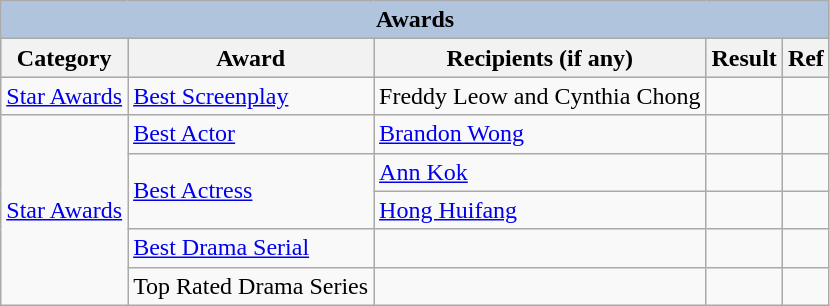<table class="wikitable sortable">
<tr style="background:#ccc; text-align:center;">
<th colspan="5" style="background: LightSteelBlue;">Awards</th>
</tr>
<tr style="background:#ccc; text-align:center;">
<th>Category</th>
<th>Award</th>
<th>Recipients (if any)</th>
<th>Result</th>
<th>Ref</th>
</tr>
<tr>
<td><a href='#'>Star Awards</a></td>
<td><a href='#'>Best Screenplay</a></td>
<td>Freddy Leow and Cynthia Chong</td>
<td></td>
<td></td>
</tr>
<tr>
<td rowspan="5"><a href='#'>Star Awards</a></td>
<td><a href='#'>Best Actor</a></td>
<td><a href='#'>Brandon Wong</a></td>
<td></td>
<td></td>
</tr>
<tr>
<td rowspan="2"><a href='#'>Best Actress</a></td>
<td><a href='#'>Ann Kok</a></td>
<td></td>
<td></td>
</tr>
<tr>
<td><a href='#'>Hong Huifang</a></td>
<td></td>
<td></td>
</tr>
<tr>
<td><a href='#'>Best Drama Serial</a></td>
<td></td>
<td></td>
<td></td>
</tr>
<tr>
<td>Top Rated Drama Series</td>
<td></td>
<td></td>
<td></td>
</tr>
</table>
